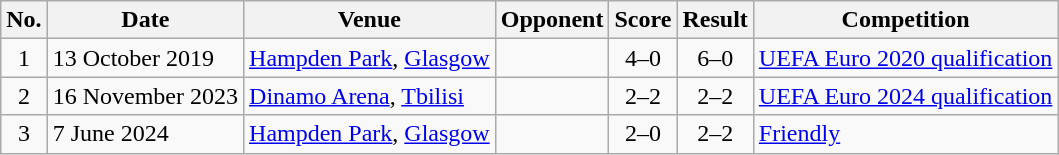<table class="wikitable">
<tr>
<th>No.</th>
<th>Date</th>
<th>Venue</th>
<th>Opponent</th>
<th>Score</th>
<th>Result</th>
<th>Competition</th>
</tr>
<tr>
<td align=center>1</td>
<td>13 October 2019</td>
<td><a href='#'>Hampden Park</a>, <a href='#'>Glasgow</a></td>
<td></td>
<td align=center>4–0</td>
<td align=center>6–0</td>
<td><a href='#'>UEFA Euro 2020 qualification</a></td>
</tr>
<tr>
<td align=center>2</td>
<td>16 November 2023</td>
<td><a href='#'>Dinamo Arena</a>, <a href='#'>Tbilisi</a></td>
<td></td>
<td align=center>2–2</td>
<td align=center>2–2</td>
<td><a href='#'>UEFA Euro 2024 qualification</a></td>
</tr>
<tr>
<td align=center>3</td>
<td>7 June 2024</td>
<td><a href='#'>Hampden Park</a>, <a href='#'>Glasgow</a></td>
<td></td>
<td align=center>2–0</td>
<td align=center>2–2</td>
<td><a href='#'>Friendly</a></td>
</tr>
</table>
